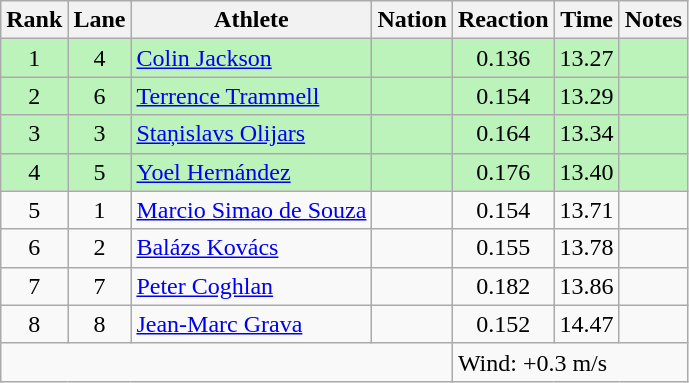<table class="wikitable sortable" style="text-align:center">
<tr>
<th>Rank</th>
<th>Lane</th>
<th>Athlete</th>
<th>Nation</th>
<th>Reaction</th>
<th>Time</th>
<th>Notes</th>
</tr>
<tr bgcolor = "bbf3bb">
<td>1</td>
<td>4</td>
<td align="left"><a href='#'>Colin Jackson</a></td>
<td align="left"></td>
<td>0.136</td>
<td>13.27</td>
<td></td>
</tr>
<tr bgcolor = "bbf3bb">
<td>2</td>
<td>6</td>
<td align="left"><a href='#'>Terrence Trammell</a></td>
<td align="left"></td>
<td>0.154</td>
<td>13.29</td>
<td></td>
</tr>
<tr bgcolor = "bbf3bb">
<td>3</td>
<td>3</td>
<td align="left"><a href='#'>Staņislavs Olijars</a></td>
<td align="left"></td>
<td>0.164</td>
<td>13.34</td>
<td></td>
</tr>
<tr bgcolor = "bbf3bb">
<td>4</td>
<td>5</td>
<td align="left"><a href='#'>Yoel Hernández</a></td>
<td align="left"></td>
<td>0.176</td>
<td>13.40</td>
<td></td>
</tr>
<tr>
<td>5</td>
<td>1</td>
<td align="left"><a href='#'>Marcio Simao de Souza</a></td>
<td align="left"></td>
<td>0.154</td>
<td>13.71</td>
<td></td>
</tr>
<tr>
<td>6</td>
<td>2</td>
<td align="left"><a href='#'>Balázs Kovács</a></td>
<td align="left"></td>
<td>0.155</td>
<td>13.78</td>
<td></td>
</tr>
<tr>
<td>7</td>
<td>7</td>
<td align="left"><a href='#'>Peter Coghlan</a></td>
<td align="left"></td>
<td>0.182</td>
<td>13.86</td>
<td></td>
</tr>
<tr>
<td>8</td>
<td>8</td>
<td align="left"><a href='#'>Jean-Marc Grava</a></td>
<td align="left"></td>
<td>0.152</td>
<td>14.47</td>
<td></td>
</tr>
<tr class="sortbottom">
<td colspan=4></td>
<td colspan="3" style="text-align:left;">Wind: +0.3 m/s</td>
</tr>
</table>
